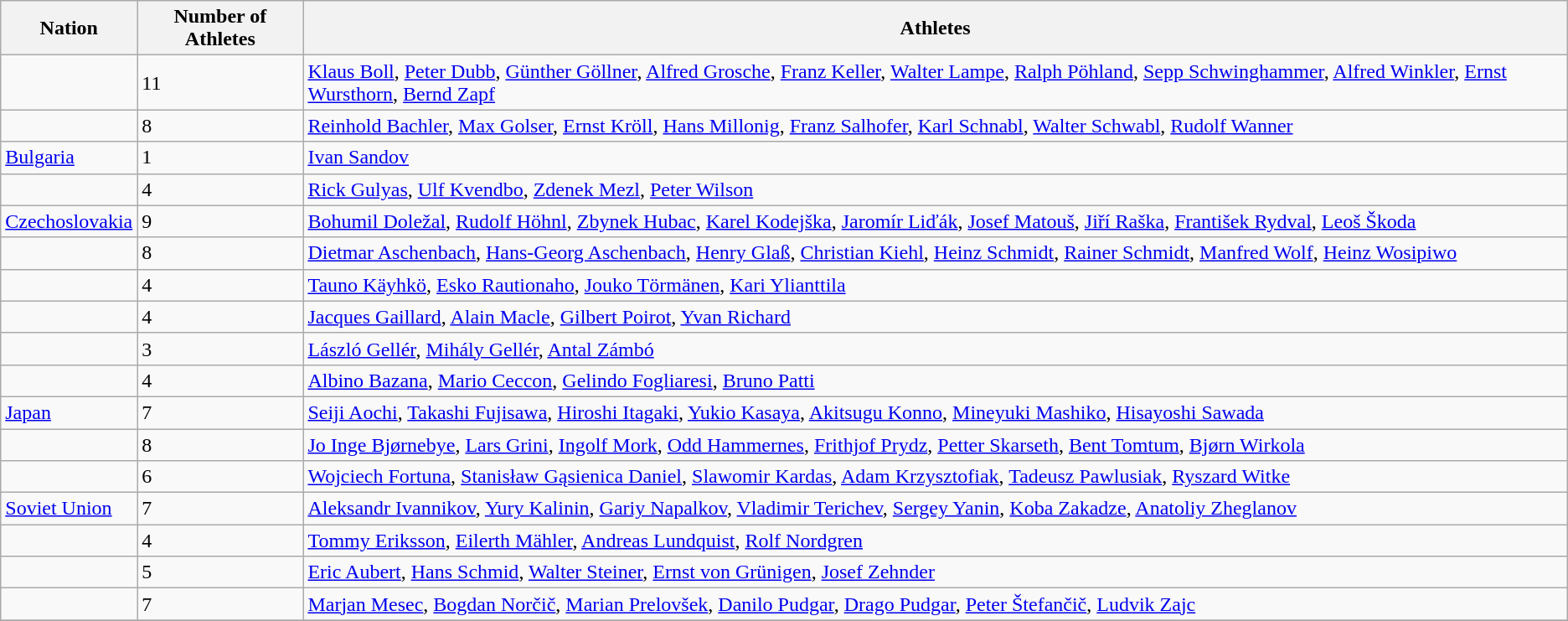<table class="wikitable sortable">
<tr>
<th class="unsortable">Nation</th>
<th>Number of Athletes</th>
<th class="unsortable">Athletes</th>
</tr>
<tr>
<td></td>
<td>11</td>
<td><a href='#'>Klaus Boll</a>, <a href='#'>Peter Dubb</a>, <a href='#'>Günther Göllner</a>, <a href='#'>Alfred Grosche</a>, <a href='#'>Franz Keller</a>, <a href='#'>Walter Lampe</a>, <a href='#'>Ralph Pöhland</a>, <a href='#'>Sepp Schwinghammer</a>, <a href='#'>Alfred Winkler</a>, <a href='#'>Ernst Wursthorn</a>, <a href='#'>Bernd Zapf</a></td>
</tr>
<tr>
<td></td>
<td>8</td>
<td><a href='#'>Reinhold Bachler</a>, <a href='#'>Max Golser</a>, <a href='#'>Ernst Kröll</a>, <a href='#'>Hans Millonig</a>, <a href='#'>Franz Salhofer</a>, <a href='#'>Karl Schnabl</a>, <a href='#'>Walter Schwabl</a>, <a href='#'>Rudolf Wanner</a></td>
</tr>
<tr>
<td> <a href='#'>Bulgaria</a></td>
<td>1</td>
<td><a href='#'>Ivan Sandov</a></td>
</tr>
<tr>
<td></td>
<td>4</td>
<td><a href='#'>Rick Gulyas</a>, <a href='#'>Ulf Kvendbo</a>, <a href='#'>Zdenek Mezl</a>, <a href='#'>Peter Wilson</a></td>
</tr>
<tr>
<td> <a href='#'>Czechoslovakia</a></td>
<td>9</td>
<td><a href='#'>Bohumil Doležal</a>, <a href='#'>Rudolf Höhnl</a>, <a href='#'>Zbynek Hubac</a>, <a href='#'>Karel Kodejška</a>, <a href='#'>Jaromír Liďák</a>, <a href='#'>Josef Matouš</a>, <a href='#'>Jiří Raška</a>, <a href='#'>František Rydval</a>, <a href='#'>Leoš Škoda</a></td>
</tr>
<tr>
<td></td>
<td>8</td>
<td><a href='#'>Dietmar Aschenbach</a>, <a href='#'>Hans-Georg Aschenbach</a>, <a href='#'>Henry Glaß</a>, <a href='#'>Christian Kiehl</a>, <a href='#'>Heinz Schmidt</a>, <a href='#'>Rainer Schmidt</a>, <a href='#'>Manfred Wolf</a>, <a href='#'>Heinz Wosipiwo</a></td>
</tr>
<tr>
<td></td>
<td>4</td>
<td><a href='#'>Tauno Käyhkö</a>, <a href='#'>Esko Rautionaho</a>, <a href='#'>Jouko Törmänen</a>, <a href='#'>Kari Ylianttila</a></td>
</tr>
<tr>
<td></td>
<td>4</td>
<td><a href='#'>Jacques Gaillard</a>, <a href='#'>Alain Macle</a>, <a href='#'>Gilbert Poirot</a>, <a href='#'>Yvan Richard</a></td>
</tr>
<tr>
<td></td>
<td>3</td>
<td><a href='#'>László Gellér</a>, <a href='#'>Mihály Gellér</a>, <a href='#'>Antal Zámbó</a></td>
</tr>
<tr>
<td></td>
<td>4</td>
<td><a href='#'>Albino Bazana</a>, <a href='#'>Mario Ceccon</a>, <a href='#'>Gelindo Fogliaresi</a>, <a href='#'>Bruno Patti</a></td>
</tr>
<tr>
<td> <a href='#'>Japan</a></td>
<td>7</td>
<td><a href='#'>Seiji Aochi</a>, <a href='#'>Takashi Fujisawa</a>, <a href='#'>Hiroshi Itagaki</a>, <a href='#'>Yukio Kasaya</a>, <a href='#'>Akitsugu Konno</a>, <a href='#'>Mineyuki Mashiko</a>, <a href='#'>Hisayoshi Sawada</a></td>
</tr>
<tr>
<td></td>
<td>8</td>
<td><a href='#'>Jo Inge Bjørnebye</a>, <a href='#'>Lars Grini</a>, <a href='#'>Ingolf Mork</a>, <a href='#'>Odd Hammernes</a>, <a href='#'>Frithjof Prydz</a>, <a href='#'>Petter Skarseth</a>, <a href='#'>Bent Tomtum</a>, <a href='#'>Bjørn Wirkola</a></td>
</tr>
<tr>
<td></td>
<td>6</td>
<td><a href='#'>Wojciech Fortuna</a>, <a href='#'>Stanisław Gąsienica Daniel</a>, <a href='#'>Slawomir Kardas</a>, <a href='#'>Adam Krzysztofiak</a>, <a href='#'>Tadeusz Pawlusiak</a>, <a href='#'>Ryszard Witke</a></td>
</tr>
<tr>
<td> <a href='#'>Soviet Union</a></td>
<td>7</td>
<td><a href='#'>Aleksandr Ivannikov</a>, <a href='#'>Yury Kalinin</a>, <a href='#'>Gariy Napalkov</a>, <a href='#'>Vladimir Terichev</a>, <a href='#'>Sergey Yanin</a>, <a href='#'>Koba Zakadze</a>, <a href='#'>Anatoliy Zheglanov</a></td>
</tr>
<tr>
<td></td>
<td>4</td>
<td><a href='#'>Tommy Eriksson</a>, <a href='#'>Eilerth Mähler</a>, <a href='#'>Andreas Lundquist</a>, <a href='#'>Rolf Nordgren</a></td>
</tr>
<tr>
<td></td>
<td>5</td>
<td><a href='#'>Eric Aubert</a>, <a href='#'>Hans Schmid</a>, <a href='#'>Walter Steiner</a>, <a href='#'>Ernst von Grünigen</a>, <a href='#'>Josef Zehnder</a></td>
</tr>
<tr>
<td></td>
<td>7</td>
<td><a href='#'>Marjan Mesec</a>, <a href='#'>Bogdan Norčič</a>, <a href='#'>Marian Prelovšek</a>, <a href='#'>Danilo Pudgar</a>, <a href='#'>Drago Pudgar</a>, <a href='#'>Peter Štefančič</a>, <a href='#'>Ludvik Zajc</a></td>
</tr>
<tr>
</tr>
</table>
